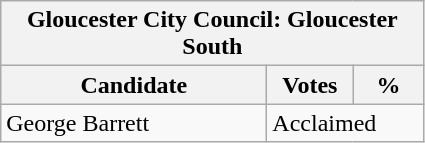<table class="wikitable">
<tr>
<th colspan="3">Gloucester City Council: Gloucester South</th>
</tr>
<tr>
<th style="width: 170px">Candidate</th>
<th style="width: 50px">Votes</th>
<th style="width: 40px">%</th>
</tr>
<tr>
<td>George Barrett</td>
<td colspan="2">Acclaimed</td>
</tr>
</table>
